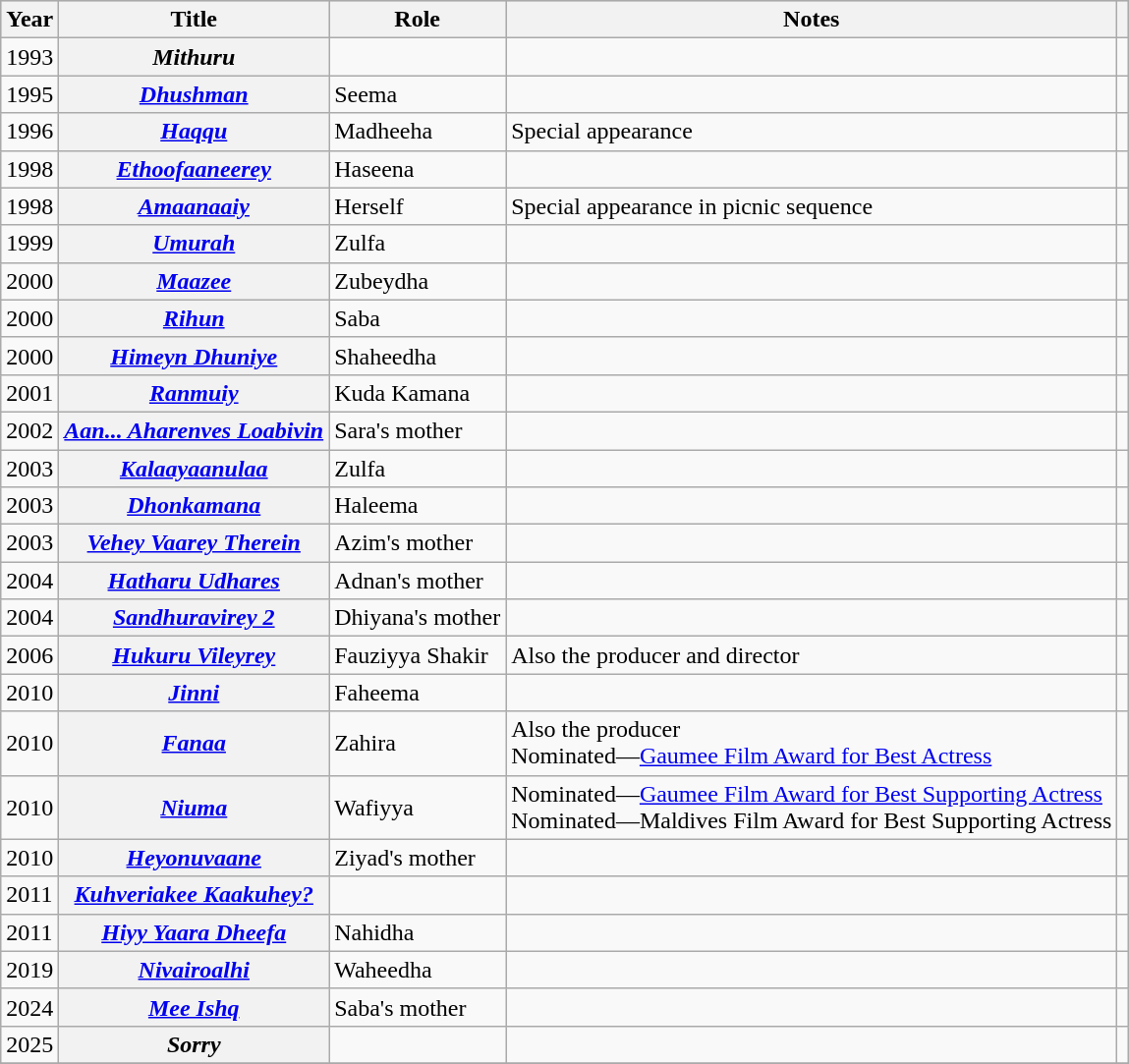<table class="wikitable sortable plainrowheaders">
<tr style="background:#ccc; text-align:center;">
<th scope="col">Year</th>
<th scope="col">Title</th>
<th scope="col">Role</th>
<th scope="col">Notes</th>
<th scope="col" class="unsortable"></th>
</tr>
<tr>
<td>1993</td>
<th scope="row"><em>Mithuru</em></th>
<td></td>
<td></td>
<td></td>
</tr>
<tr>
<td>1995</td>
<th scope="row"><em><a href='#'>Dhushman</a></em></th>
<td>Seema</td>
<td></td>
<td style="text-align: center;"></td>
</tr>
<tr>
<td>1996</td>
<th scope="row"><em><a href='#'>Haqqu</a></em></th>
<td>Madheeha</td>
<td>Special appearance</td>
<td style="text-align: center;"></td>
</tr>
<tr>
<td>1998</td>
<th scope="row"><em><a href='#'>Ethoofaaneerey</a></em></th>
<td>Haseena</td>
<td></td>
<td style="text-align: center;"></td>
</tr>
<tr>
<td>1998</td>
<th scope="row"><em><a href='#'>Amaanaaiy</a></em></th>
<td>Herself</td>
<td>Special appearance in picnic sequence</td>
<td></td>
</tr>
<tr>
<td>1999</td>
<th scope="row"><em><a href='#'>Umurah</a></em></th>
<td>Zulfa</td>
<td></td>
<td style="text-align: center;"></td>
</tr>
<tr>
<td>2000</td>
<th scope="row"><em><a href='#'>Maazee</a></em></th>
<td>Zubeydha</td>
<td></td>
<td style="text-align: center;"></td>
</tr>
<tr>
<td>2000</td>
<th scope="row"><em><a href='#'>Rihun</a></em></th>
<td>Saba</td>
<td></td>
<td style="text-align: center;"></td>
</tr>
<tr>
<td>2000</td>
<th scope="row"><em><a href='#'>Himeyn Dhuniye</a></em></th>
<td>Shaheedha</td>
<td></td>
<td style="text-align: center;"></td>
</tr>
<tr>
<td>2001</td>
<th scope="row"><em><a href='#'>Ranmuiy</a></em></th>
<td>Kuda Kamana</td>
<td></td>
<td style="text-align: center;"></td>
</tr>
<tr>
<td>2002</td>
<th scope="row"><em><a href='#'>Aan... Aharenves Loabivin</a></em></th>
<td>Sara's mother</td>
<td></td>
<td style="text-align: center;"></td>
</tr>
<tr>
<td>2003</td>
<th scope="row"><em><a href='#'>Kalaayaanulaa</a></em></th>
<td>Zulfa</td>
<td></td>
<td style="text-align: center;"></td>
</tr>
<tr>
<td>2003</td>
<th scope="row"><em><a href='#'>Dhonkamana</a></em></th>
<td>Haleema</td>
<td></td>
<td style="text-align: center;"></td>
</tr>
<tr>
<td>2003</td>
<th scope="row"><em><a href='#'>Vehey Vaarey Therein</a></em></th>
<td>Azim's mother</td>
<td></td>
<td style="text-align: center;"></td>
</tr>
<tr>
<td>2004</td>
<th scope="row"><em><a href='#'>Hatharu Udhares</a></em></th>
<td>Adnan's mother</td>
<td></td>
<td style="text-align: center;"></td>
</tr>
<tr>
<td>2004</td>
<th scope="row"><em><a href='#'>Sandhuravirey 2</a></em></th>
<td>Dhiyana's mother</td>
<td></td>
<td style="text-align: center;"></td>
</tr>
<tr>
<td>2006</td>
<th scope="row"><em><a href='#'>Hukuru Vileyrey</a></em></th>
<td>Fauziyya Shakir</td>
<td>Also the producer and director</td>
<td style="text-align: center;"></td>
</tr>
<tr>
<td>2010</td>
<th scope="row"><em><a href='#'>Jinni</a></em></th>
<td>Faheema</td>
<td></td>
<td style="text-align: center;"></td>
</tr>
<tr>
<td>2010</td>
<th scope="row"><em><a href='#'>Fanaa</a></em></th>
<td>Zahira</td>
<td>Also the producer<br>Nominated—<a href='#'>Gaumee Film Award for Best Actress</a></td>
<td style="text-align: center;"></td>
</tr>
<tr>
<td>2010</td>
<th scope="row"><em><a href='#'>Niuma</a></em></th>
<td>Wafiyya</td>
<td>Nominated—<a href='#'>Gaumee Film Award for Best Supporting Actress</a><br>Nominated—Maldives Film Award for Best Supporting Actress</td>
<td style="text-align: center;"><br></td>
</tr>
<tr>
<td>2010</td>
<th scope="row"><em><a href='#'>Heyonuvaane</a></em></th>
<td>Ziyad's mother</td>
<td></td>
<td style="text-align: center;"></td>
</tr>
<tr>
<td>2011</td>
<th scope="row"><em><a href='#'>Kuhveriakee Kaakuhey?</a></em></th>
<td></td>
<td></td>
<td style="text-align: center;"></td>
</tr>
<tr>
<td>2011</td>
<th scope="row"><em><a href='#'>Hiyy Yaara Dheefa</a></em></th>
<td>Nahidha</td>
<td></td>
<td style="text-align: center;"></td>
</tr>
<tr>
<td>2019</td>
<th scope="row"><em><a href='#'>Nivairoalhi</a></em></th>
<td>Waheedha</td>
<td></td>
<td style="text-align: center;"></td>
</tr>
<tr>
<td>2024</td>
<th scope="row"><em><a href='#'>Mee Ishq</a></em></th>
<td>Saba's mother</td>
<td></td>
<td style="text-align: center;"></td>
</tr>
<tr>
<td>2025</td>
<th scope="row"><em>Sorry</em></th>
<td></td>
<td></td>
<td></td>
</tr>
<tr>
</tr>
</table>
